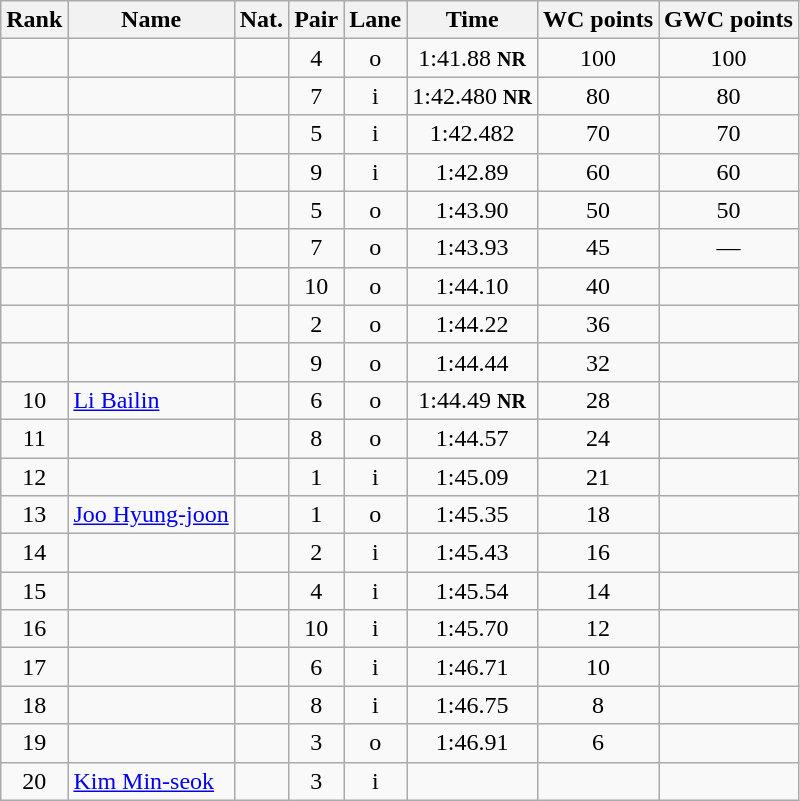<table class="wikitable sortable" style="text-align:center">
<tr>
<th>Rank</th>
<th>Name</th>
<th>Nat.</th>
<th>Pair</th>
<th>Lane</th>
<th>Time</th>
<th>WC points</th>
<th>GWC points</th>
</tr>
<tr>
<td></td>
<td align=left></td>
<td></td>
<td>4</td>
<td>o</td>
<td>1:41.88 <strong><small>NR</small></strong></td>
<td>100</td>
<td>100</td>
</tr>
<tr>
<td></td>
<td align=left></td>
<td></td>
<td>7</td>
<td>i</td>
<td>1:42.480 <strong><small>NR</small></strong></td>
<td>80</td>
<td>80</td>
</tr>
<tr>
<td></td>
<td align=left></td>
<td></td>
<td>5</td>
<td>i</td>
<td>1:42.482</td>
<td>70</td>
<td>70</td>
</tr>
<tr>
<td></td>
<td align=left></td>
<td></td>
<td>9</td>
<td>i</td>
<td>1:42.89</td>
<td>60</td>
<td>60</td>
</tr>
<tr>
<td></td>
<td align=left></td>
<td></td>
<td>5</td>
<td>o</td>
<td>1:43.90</td>
<td>50</td>
<td>50</td>
</tr>
<tr>
<td></td>
<td align=left></td>
<td></td>
<td>7</td>
<td>o</td>
<td>1:43.93</td>
<td>45</td>
<td>—</td>
</tr>
<tr>
<td></td>
<td align=left></td>
<td></td>
<td>10</td>
<td>o</td>
<td>1:44.10</td>
<td>40</td>
<td></td>
</tr>
<tr>
<td></td>
<td align=left></td>
<td></td>
<td>2</td>
<td>o</td>
<td>1:44.22</td>
<td>36</td>
<td></td>
</tr>
<tr>
<td></td>
<td align=left></td>
<td></td>
<td>9</td>
<td>o</td>
<td>1:44.44</td>
<td>32</td>
<td></td>
</tr>
<tr>
<td>10</td>
<td align=left><a href='#'>Li Bailin</a></td>
<td></td>
<td>6</td>
<td>o</td>
<td>1:44.49 <strong><small>NR</small></strong></td>
<td>28</td>
<td></td>
</tr>
<tr>
<td>11</td>
<td align=left></td>
<td></td>
<td>8</td>
<td>o</td>
<td>1:44.57</td>
<td>24</td>
<td></td>
</tr>
<tr>
<td>12</td>
<td align=left></td>
<td></td>
<td>1</td>
<td>i</td>
<td>1:45.09</td>
<td>21</td>
<td></td>
</tr>
<tr>
<td>13</td>
<td align=left><a href='#'>Joo Hyung-joon</a></td>
<td></td>
<td>1</td>
<td>o</td>
<td>1:45.35</td>
<td>18</td>
<td></td>
</tr>
<tr>
<td>14</td>
<td align=left></td>
<td></td>
<td>2</td>
<td>i</td>
<td>1:45.43</td>
<td>16</td>
<td></td>
</tr>
<tr>
<td>15</td>
<td align=left></td>
<td></td>
<td>4</td>
<td>i</td>
<td>1:45.54</td>
<td>14</td>
<td></td>
</tr>
<tr>
<td>16</td>
<td align=left></td>
<td></td>
<td>10</td>
<td>i</td>
<td>1:45.70</td>
<td>12</td>
<td></td>
</tr>
<tr>
<td>17</td>
<td align=left></td>
<td></td>
<td>6</td>
<td>i</td>
<td>1:46.71</td>
<td>10</td>
<td></td>
</tr>
<tr>
<td>18</td>
<td align=left></td>
<td></td>
<td>8</td>
<td>i</td>
<td>1:46.75</td>
<td>8</td>
<td></td>
</tr>
<tr>
<td>19</td>
<td align=left></td>
<td></td>
<td>3</td>
<td>o</td>
<td>1:46.91</td>
<td>6</td>
<td></td>
</tr>
<tr>
<td>20</td>
<td align=left><a href='#'>Kim Min-seok</a></td>
<td></td>
<td>3</td>
<td>i</td>
<td></td>
<td></td>
<td></td>
</tr>
</table>
